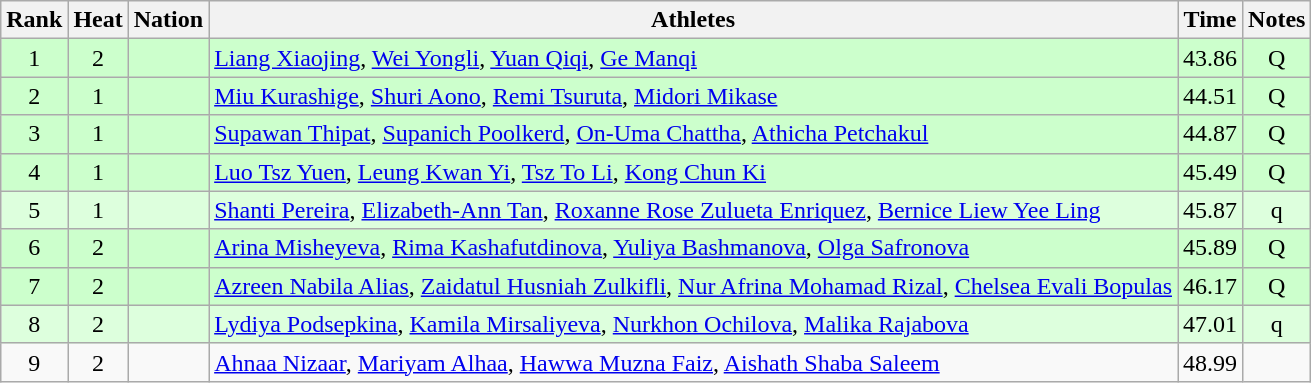<table class="wikitable sortable" style="text-align:center">
<tr>
<th>Rank</th>
<th>Heat</th>
<th>Nation</th>
<th>Athletes</th>
<th>Time</th>
<th>Notes</th>
</tr>
<tr bgcolor=ccffcc>
<td>1</td>
<td>2</td>
<td align=left></td>
<td align=left><a href='#'>Liang Xiaojing</a>, <a href='#'>Wei Yongli</a>, <a href='#'>Yuan Qiqi</a>, <a href='#'>Ge Manqi</a></td>
<td>43.86</td>
<td>Q</td>
</tr>
<tr bgcolor=ccffcc>
<td>2</td>
<td>1</td>
<td align=left></td>
<td align=left><a href='#'>Miu Kurashige</a>, <a href='#'>Shuri Aono</a>, <a href='#'>Remi Tsuruta</a>, <a href='#'>Midori Mikase</a></td>
<td>44.51</td>
<td>Q</td>
</tr>
<tr bgcolor=ccffcc>
<td>3</td>
<td>1</td>
<td align=left></td>
<td align=left><a href='#'>Supawan Thipat</a>, <a href='#'>Supanich Poolkerd</a>, <a href='#'>On-Uma Chattha</a>, <a href='#'>Athicha Petchakul</a></td>
<td>44.87</td>
<td>Q</td>
</tr>
<tr bgcolor=ccffcc>
<td>4</td>
<td>1</td>
<td align=left></td>
<td align=left><a href='#'>Luo Tsz Yuen</a>, <a href='#'>Leung Kwan Yi</a>, <a href='#'>Tsz To Li</a>, <a href='#'>Kong Chun Ki</a></td>
<td>45.49</td>
<td>Q</td>
</tr>
<tr bgcolor=ddffdd>
<td>5</td>
<td>1</td>
<td align=left></td>
<td align=left><a href='#'>Shanti Pereira</a>, <a href='#'>Elizabeth-Ann Tan</a>, <a href='#'>Roxanne Rose Zulueta Enriquez</a>, <a href='#'>Bernice Liew Yee Ling</a></td>
<td>45.87</td>
<td>q</td>
</tr>
<tr bgcolor=ccffcc>
<td>6</td>
<td>2</td>
<td align=left></td>
<td align=left><a href='#'>Arina Misheyeva</a>, <a href='#'>Rima Kashafutdinova</a>, <a href='#'>Yuliya Bashmanova</a>, <a href='#'>Olga Safronova</a></td>
<td>45.89</td>
<td>Q</td>
</tr>
<tr bgcolor=ccffcc>
<td>7</td>
<td>2</td>
<td align=left></td>
<td align=left><a href='#'>Azreen Nabila Alias</a>, <a href='#'>Zaidatul Husniah Zulkifli</a>, <a href='#'>Nur Afrina Mohamad Rizal</a>, <a href='#'>Chelsea Evali Bopulas</a></td>
<td>46.17</td>
<td>Q</td>
</tr>
<tr bgcolor=ddffdd>
<td>8</td>
<td>2</td>
<td align=left></td>
<td align=left><a href='#'>Lydiya Podsepkina</a>, <a href='#'>Kamila Mirsaliyeva</a>, <a href='#'>Nurkhon Ochilova</a>, <a href='#'>Malika Rajabova</a></td>
<td>47.01</td>
<td>q</td>
</tr>
<tr>
<td>9</td>
<td>2</td>
<td align=left></td>
<td align=left><a href='#'>Ahnaa Nizaar</a>, <a href='#'>Mariyam Alhaa</a>, <a href='#'>Hawwa Muzna Faiz</a>, <a href='#'>Aishath Shaba Saleem</a></td>
<td>48.99</td>
<td></td>
</tr>
</table>
